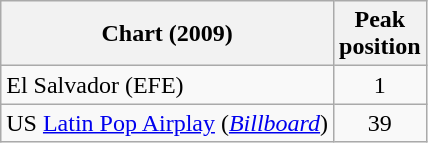<table class="wikitable sortable">
<tr>
<th align="center">Chart (2009)</th>
<th align="center">Peak<br>position</th>
</tr>
<tr>
<td>El Salvador (EFE)</td>
<td align="center">1</td>
</tr>
<tr>
<td>US <a href='#'>Latin Pop Airplay</a> (<em><a href='#'>Billboard</a></em>)</td>
<td align="center">39</td>
</tr>
</table>
